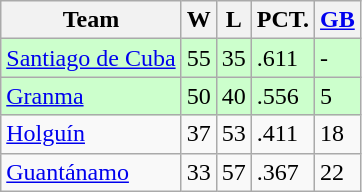<table class="wikitable">
<tr>
<th>Team</th>
<th>W</th>
<th>L</th>
<th>PCT.</th>
<th><a href='#'>GB</a></th>
</tr>
<tr style="background-color:#ccffcc;">
<td style="text-align: left"><a href='#'>Santiago de Cuba</a></td>
<td>55</td>
<td>35</td>
<td>.611</td>
<td>-</td>
</tr>
<tr style="background-color:#ccffcc;">
<td style="text-align: left"><a href='#'>Granma</a></td>
<td>50</td>
<td>40</td>
<td>.556</td>
<td>5</td>
</tr>
<tr>
<td style="text-align: left"><a href='#'>Holguín</a></td>
<td>37</td>
<td>53</td>
<td>.411</td>
<td>18</td>
</tr>
<tr>
<td style="text-align: left"><a href='#'>Guantánamo</a></td>
<td>33</td>
<td>57</td>
<td>.367</td>
<td>22</td>
</tr>
</table>
